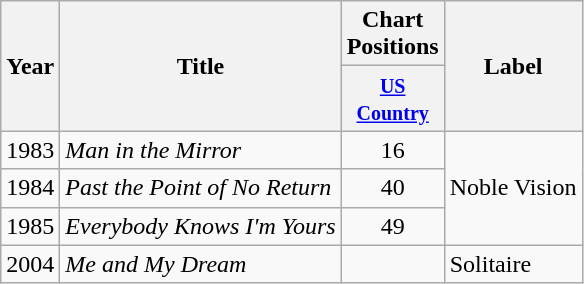<table class="wikitable">
<tr>
<th rowspan="2">Year</th>
<th rowspan="2">Title</th>
<th colspan="1">Chart Positions</th>
<th rowspan="2">Label</th>
</tr>
<tr>
<th width="60"><small><a href='#'>US Country</a></small></th>
</tr>
<tr>
<td>1983</td>
<td><em>Man in the Mirror</em></td>
<td align=center>16</td>
<td rowspan=3>Noble Vision</td>
</tr>
<tr>
<td>1984</td>
<td><em>Past the Point of No Return</em></td>
<td align=center>40</td>
</tr>
<tr>
<td>1985</td>
<td><em>Everybody Knows I'm Yours</em></td>
<td align=center>49</td>
</tr>
<tr>
<td>2004</td>
<td><em>Me and My Dream</em></td>
<td></td>
<td>Solitaire</td>
</tr>
</table>
